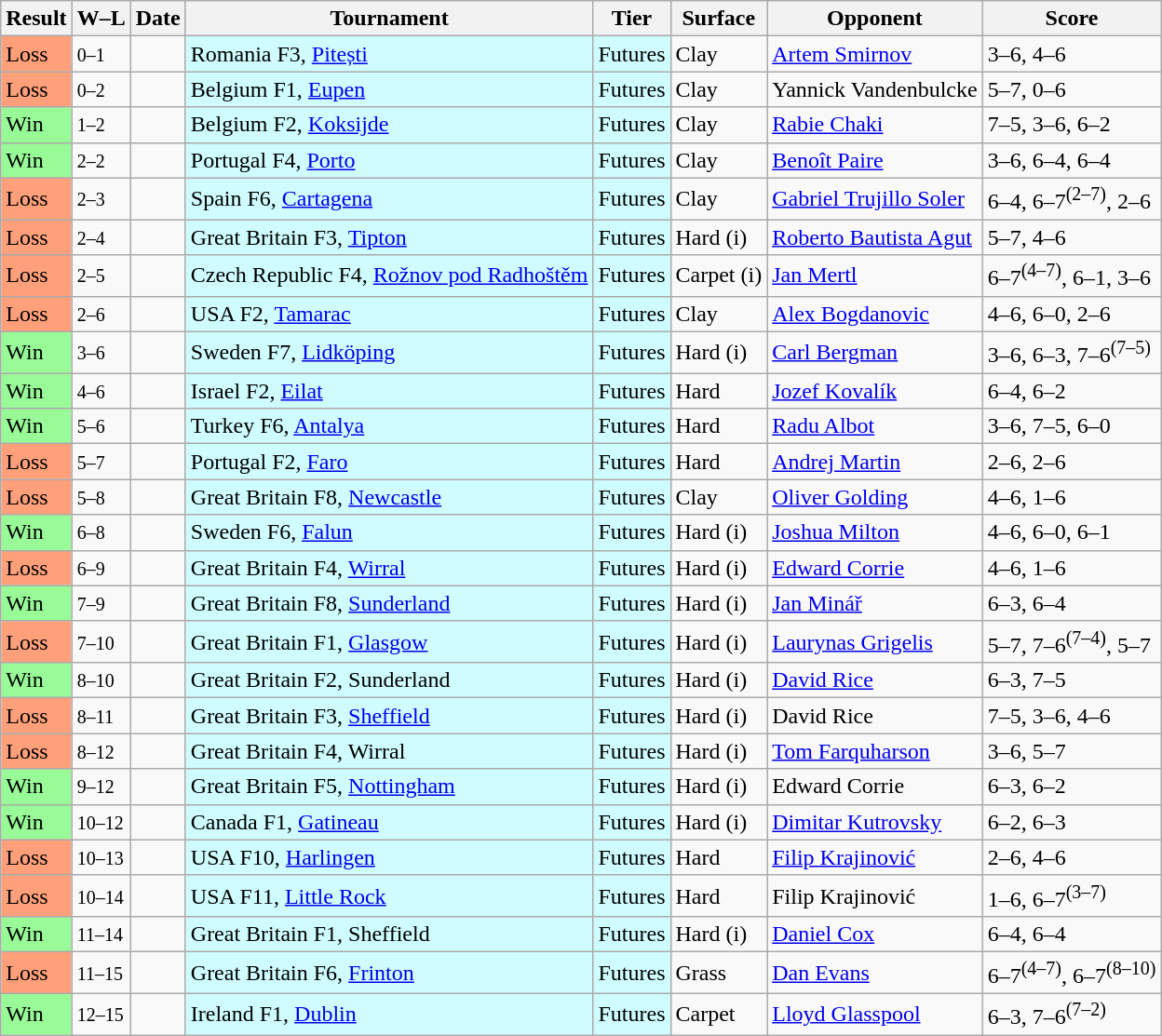<table class="sortable wikitable">
<tr>
<th>Result</th>
<th class="unsortable">W–L</th>
<th>Date</th>
<th>Tournament</th>
<th>Tier</th>
<th>Surface</th>
<th>Opponent</th>
<th class="unsortable">Score</th>
</tr>
<tr>
<td bgcolor=FFA07A>Loss</td>
<td><small>0–1</small></td>
<td></td>
<td style="background:#cffcff;">Romania F3, <a href='#'>Pitești</a></td>
<td style="background:#cffcff;">Futures</td>
<td>Clay</td>
<td> <a href='#'>Artem Smirnov</a></td>
<td>3–6, 4–6</td>
</tr>
<tr>
<td bgcolor=FFA07A>Loss</td>
<td><small>0–2</small></td>
<td></td>
<td style="background:#cffcff;">Belgium F1, <a href='#'>Eupen</a></td>
<td style="background:#cffcff;">Futures</td>
<td>Clay</td>
<td> Yannick Vandenbulcke</td>
<td>5–7, 0–6</td>
</tr>
<tr>
<td bgcolor=98FB98>Win</td>
<td><small>1–2</small></td>
<td></td>
<td style="background:#cffcff;">Belgium F2, <a href='#'>Koksijde</a></td>
<td style="background:#cffcff;">Futures</td>
<td>Clay</td>
<td> <a href='#'>Rabie Chaki</a></td>
<td>7–5, 3–6, 6–2</td>
</tr>
<tr>
<td bgcolor=98FB98>Win</td>
<td><small>2–2</small></td>
<td></td>
<td style="background:#cffcff;">Portugal F4, <a href='#'>Porto</a></td>
<td style="background:#cffcff;">Futures</td>
<td>Clay</td>
<td> <a href='#'>Benoît Paire</a></td>
<td>3–6, 6–4, 6–4</td>
</tr>
<tr>
<td bgcolor=FFA07A>Loss</td>
<td><small>2–3</small></td>
<td></td>
<td style="background:#cffcff;">Spain F6, <a href='#'>Cartagena</a></td>
<td style="background:#cffcff;">Futures</td>
<td>Clay</td>
<td> <a href='#'>Gabriel Trujillo Soler</a></td>
<td>6–4, 6–7<sup>(2–7)</sup>, 2–6</td>
</tr>
<tr>
<td bgcolor=FFA07A>Loss</td>
<td><small>2–4</small></td>
<td></td>
<td style="background:#cffcff;">Great Britain F3, <a href='#'>Tipton</a></td>
<td style="background:#cffcff;">Futures</td>
<td>Hard (i)</td>
<td> <a href='#'>Roberto Bautista Agut</a></td>
<td>5–7, 4–6</td>
</tr>
<tr>
<td bgcolor=FFA07A>Loss</td>
<td><small>2–5</small></td>
<td></td>
<td style="background:#cffcff;">Czech Republic F4, <a href='#'>Rožnov pod Radhoštěm</a></td>
<td style="background:#cffcff;">Futures</td>
<td>Carpet (i)</td>
<td> <a href='#'>Jan Mertl</a></td>
<td>6–7<sup>(4–7)</sup>, 6–1, 3–6</td>
</tr>
<tr>
<td bgcolor=FFA07A>Loss</td>
<td><small>2–6</small></td>
<td></td>
<td style="background:#cffcff;">USA F2, <a href='#'>Tamarac</a></td>
<td style="background:#cffcff;">Futures</td>
<td>Clay</td>
<td> <a href='#'>Alex Bogdanovic</a></td>
<td>4–6, 6–0, 2–6</td>
</tr>
<tr>
<td bgcolor=98FB98>Win</td>
<td><small>3–6</small></td>
<td></td>
<td style="background:#cffcff;">Sweden F7, <a href='#'>Lidköping</a></td>
<td style="background:#cffcff;">Futures</td>
<td>Hard (i)</td>
<td> <a href='#'>Carl Bergman</a></td>
<td>3–6, 6–3, 7–6<sup>(7–5)</sup></td>
</tr>
<tr>
<td bgcolor=98FB98>Win</td>
<td><small>4–6</small></td>
<td></td>
<td style="background:#cffcff;">Israel F2, <a href='#'>Eilat</a></td>
<td style="background:#cffcff;">Futures</td>
<td>Hard</td>
<td> <a href='#'>Jozef Kovalík</a></td>
<td>6–4, 6–2</td>
</tr>
<tr>
<td bgcolor=98FB98>Win</td>
<td><small>5–6</small></td>
<td></td>
<td style="background:#cffcff;">Turkey F6, <a href='#'>Antalya</a></td>
<td style="background:#cffcff;">Futures</td>
<td>Hard</td>
<td> <a href='#'>Radu Albot</a></td>
<td>3–6, 7–5, 6–0</td>
</tr>
<tr>
<td bgcolor=FFA07A>Loss</td>
<td><small>5–7</small></td>
<td></td>
<td style="background:#cffcff;">Portugal F2, <a href='#'>Faro</a></td>
<td style="background:#cffcff;">Futures</td>
<td>Hard</td>
<td> <a href='#'>Andrej Martin</a></td>
<td>2–6, 2–6</td>
</tr>
<tr>
<td bgcolor=FFA07A>Loss</td>
<td><small>5–8</small></td>
<td></td>
<td style="background:#cffcff;">Great Britain F8, <a href='#'>Newcastle</a></td>
<td style="background:#cffcff;">Futures</td>
<td>Clay</td>
<td> <a href='#'>Oliver Golding</a></td>
<td>4–6, 1–6</td>
</tr>
<tr>
<td bgcolor=98FB98>Win</td>
<td><small>6–8</small></td>
<td></td>
<td style="background:#cffcff;">Sweden F6, <a href='#'>Falun</a></td>
<td style="background:#cffcff;">Futures</td>
<td>Hard (i)</td>
<td> <a href='#'>Joshua Milton</a></td>
<td>4–6, 6–0, 6–1</td>
</tr>
<tr>
<td bgcolor=FFA07A>Loss</td>
<td><small>6–9</small></td>
<td></td>
<td style="background:#cffcff;">Great Britain F4, <a href='#'>Wirral</a></td>
<td style="background:#cffcff;">Futures</td>
<td>Hard (i)</td>
<td> <a href='#'>Edward Corrie</a></td>
<td>4–6, 1–6</td>
</tr>
<tr>
<td bgcolor=98FB98>Win</td>
<td><small>7–9</small></td>
<td></td>
<td style="background:#cffcff;">Great Britain F8, <a href='#'>Sunderland</a></td>
<td style="background:#cffcff;">Futures</td>
<td>Hard (i)</td>
<td> <a href='#'>Jan Minář</a></td>
<td>6–3, 6–4</td>
</tr>
<tr>
<td bgcolor=FFA07A>Loss</td>
<td><small>7–10</small></td>
<td></td>
<td style="background:#cffcff;">Great Britain F1, <a href='#'>Glasgow</a></td>
<td style="background:#cffcff;">Futures</td>
<td>Hard (i)</td>
<td> <a href='#'>Laurynas Grigelis</a></td>
<td>5–7, 7–6<sup>(7–4)</sup>, 5–7</td>
</tr>
<tr>
<td bgcolor=98FB98>Win</td>
<td><small>8–10</small></td>
<td></td>
<td style="background:#cffcff;">Great Britain F2, Sunderland</td>
<td style="background:#cffcff;">Futures</td>
<td>Hard (i)</td>
<td> <a href='#'>David Rice</a></td>
<td>6–3, 7–5</td>
</tr>
<tr>
<td bgcolor=FFA07A>Loss</td>
<td><small>8–11</small></td>
<td></td>
<td style="background:#cffcff;">Great Britain F3, <a href='#'>Sheffield</a></td>
<td style="background:#cffcff;">Futures</td>
<td>Hard (i)</td>
<td> David Rice</td>
<td>7–5, 3–6, 4–6</td>
</tr>
<tr>
<td bgcolor=FFA07A>Loss</td>
<td><small>8–12</small></td>
<td></td>
<td style="background:#cffcff;">Great Britain F4, Wirral</td>
<td style="background:#cffcff;">Futures</td>
<td>Hard (i)</td>
<td> <a href='#'>Tom Farquharson</a></td>
<td>3–6, 5–7</td>
</tr>
<tr>
<td bgcolor=98FB98>Win</td>
<td><small>9–12</small></td>
<td></td>
<td style="background:#cffcff;">Great Britain F5, <a href='#'>Nottingham</a></td>
<td style="background:#cffcff;">Futures</td>
<td>Hard (i)</td>
<td> Edward Corrie</td>
<td>6–3, 6–2</td>
</tr>
<tr>
<td bgcolor=98FB98>Win</td>
<td><small>10–12</small></td>
<td></td>
<td style="background:#cffcff;">Canada F1, <a href='#'>Gatineau</a></td>
<td style="background:#cffcff;">Futures</td>
<td>Hard (i)</td>
<td> <a href='#'>Dimitar Kutrovsky</a></td>
<td>6–2, 6–3</td>
</tr>
<tr>
<td bgcolor=FFA07A>Loss</td>
<td><small>10–13</small></td>
<td></td>
<td style="background:#cffcff;">USA F10, <a href='#'>Harlingen</a></td>
<td style="background:#cffcff;">Futures</td>
<td>Hard</td>
<td> <a href='#'>Filip Krajinović</a></td>
<td>2–6, 4–6</td>
</tr>
<tr>
<td bgcolor=FFA07A>Loss</td>
<td><small>10–14</small></td>
<td></td>
<td style="background:#cffcff;">USA F11, <a href='#'>Little Rock</a></td>
<td style="background:#cffcff;">Futures</td>
<td>Hard</td>
<td> Filip Krajinović</td>
<td>1–6, 6–7<sup>(3–7)</sup></td>
</tr>
<tr>
<td bgcolor=98FB98>Win</td>
<td><small>11–14</small></td>
<td></td>
<td style="background:#cffcff;">Great Britain F1, Sheffield</td>
<td style="background:#cffcff;">Futures</td>
<td>Hard (i)</td>
<td> <a href='#'>Daniel Cox</a></td>
<td>6–4, 6–4</td>
</tr>
<tr>
<td bgcolor=FFA07A>Loss</td>
<td><small>11–15</small></td>
<td></td>
<td style="background:#cffcff;">Great Britain F6, <a href='#'>Frinton</a></td>
<td style="background:#cffcff;">Futures</td>
<td>Grass</td>
<td> <a href='#'>Dan Evans</a></td>
<td>6–7<sup>(4–7)</sup>, 6–7<sup>(8–10)</sup></td>
</tr>
<tr>
<td bgcolor=98FB98>Win</td>
<td><small>12–15</small></td>
<td></td>
<td style="background:#cffcff;">Ireland F1, <a href='#'>Dublin</a></td>
<td style="background:#cffcff;">Futures</td>
<td>Carpet</td>
<td> <a href='#'>Lloyd Glasspool</a></td>
<td>6–3, 7–6<sup>(7–2)</sup></td>
</tr>
</table>
